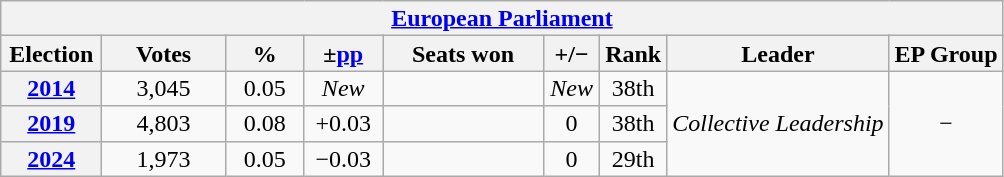<table class="wikitable" style="text-align:center; line-height:16px;">
<tr>
<th colspan="9"><a href='#'>European Parliament</a></th>
</tr>
<tr>
<th style="width:60px;">Election</th>
<th style="width:75px;">Votes</th>
<th style="width:45px;">%</th>
<th style="width:45px;">±<a href='#'>pp</a></th>
<th style="width:100px;">Seats won</th>
<th style="width:30px;">+/−</th>
<th style="width:30px;">Rank</th>
<th>Leader</th>
<th>EP Group</th>
</tr>
<tr>
<th><a href='#'>2014</a></th>
<td>3,045</td>
<td>0.05</td>
<td><em>New</em></td>
<td></td>
<td><em>New</em></td>
<td>38th</td>
<td rowspan="3"><em>Collective Leadership</em></td>
<td rowspan="3">−</td>
</tr>
<tr>
<th><a href='#'>2019</a></th>
<td>4,803</td>
<td>0.08</td>
<td>+0.03</td>
<td></td>
<td> 0</td>
<td>38th</td>
</tr>
<tr>
<th><a href='#'>2024</a></th>
<td>1,973</td>
<td>0.05</td>
<td>−0.03</td>
<td></td>
<td> 0</td>
<td>29th</td>
</tr>
</table>
